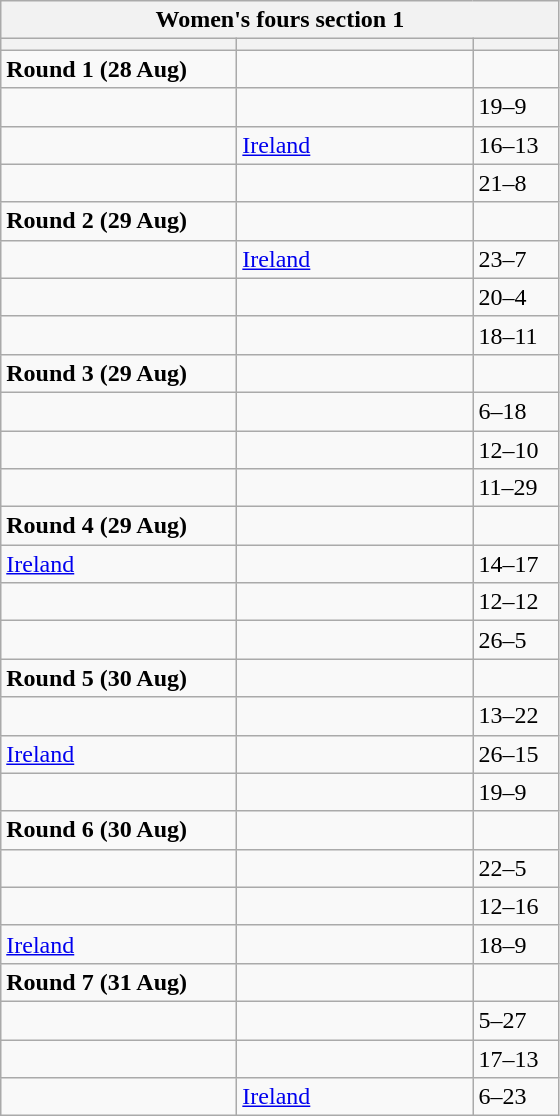<table class="wikitable">
<tr>
<th colspan="3">Women's fours section 1</th>
</tr>
<tr>
<th width=150></th>
<th width=150></th>
<th width=50></th>
</tr>
<tr>
<td><strong>Round 1 (28 Aug)</strong></td>
<td></td>
<td></td>
</tr>
<tr>
<td></td>
<td></td>
<td>19–9</td>
</tr>
<tr>
<td></td>
<td> <a href='#'>Ireland</a></td>
<td>16–13</td>
</tr>
<tr>
<td></td>
<td></td>
<td>21–8</td>
</tr>
<tr>
<td><strong>Round 2 (29 Aug)</strong></td>
<td></td>
<td></td>
</tr>
<tr>
<td></td>
<td> <a href='#'>Ireland</a></td>
<td>23–7</td>
</tr>
<tr>
<td></td>
<td></td>
<td>20–4</td>
</tr>
<tr>
<td></td>
<td></td>
<td>18–11</td>
</tr>
<tr>
<td><strong>Round 3 (29 Aug)</strong></td>
<td></td>
<td></td>
</tr>
<tr>
<td></td>
<td></td>
<td>6–18</td>
</tr>
<tr>
<td></td>
<td></td>
<td>12–10</td>
</tr>
<tr>
<td></td>
<td></td>
<td>11–29</td>
</tr>
<tr>
<td><strong>Round 4 (29 Aug)</strong></td>
<td></td>
<td></td>
</tr>
<tr>
<td> <a href='#'>Ireland</a></td>
<td></td>
<td>14–17</td>
</tr>
<tr>
<td></td>
<td></td>
<td>12–12</td>
</tr>
<tr>
<td></td>
<td></td>
<td>26–5</td>
</tr>
<tr>
<td><strong>Round 5 (30 Aug)</strong></td>
<td></td>
<td></td>
</tr>
<tr>
<td></td>
<td></td>
<td>13–22</td>
</tr>
<tr>
<td> <a href='#'>Ireland</a></td>
<td></td>
<td>26–15</td>
</tr>
<tr>
<td></td>
<td></td>
<td>19–9</td>
</tr>
<tr>
<td><strong>Round 6  (30 Aug)</strong></td>
<td></td>
<td></td>
</tr>
<tr>
<td></td>
<td></td>
<td>22–5</td>
</tr>
<tr>
<td></td>
<td></td>
<td>12–16</td>
</tr>
<tr>
<td> <a href='#'>Ireland</a></td>
<td></td>
<td>18–9</td>
</tr>
<tr>
<td><strong>Round 7 (31 Aug)</strong></td>
<td></td>
<td></td>
</tr>
<tr>
<td></td>
<td></td>
<td>5–27</td>
</tr>
<tr>
<td></td>
<td></td>
<td>17–13</td>
</tr>
<tr>
<td></td>
<td> <a href='#'>Ireland</a></td>
<td>6–23</td>
</tr>
</table>
